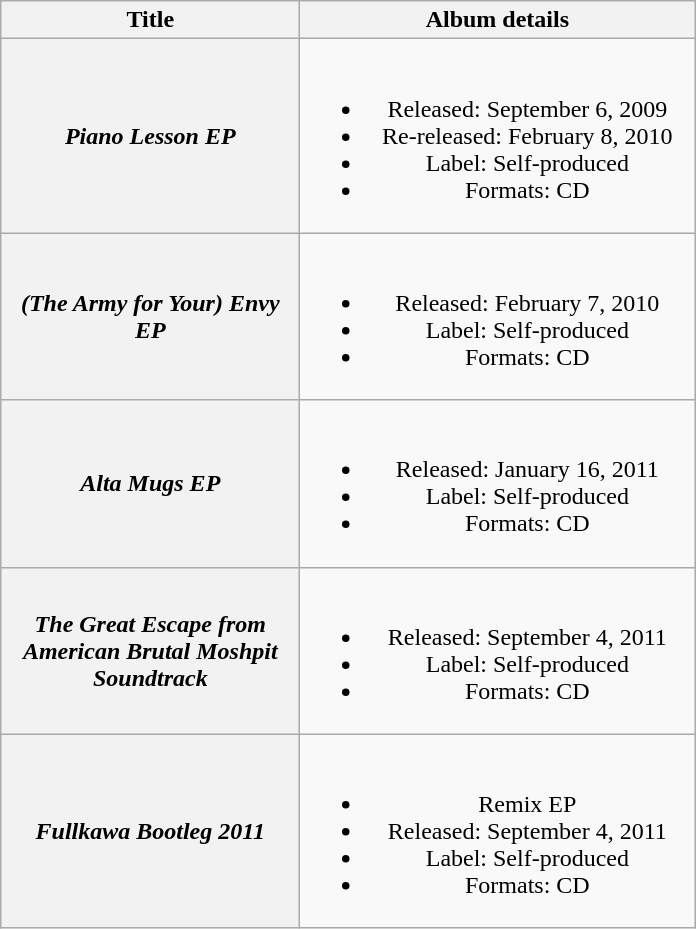<table class="wikitable plainrowheaders" style="text-align:center;">
<tr>
<th style="width:12em;">Title</th>
<th style="width:16em;">Album details</th>
</tr>
<tr>
<th scope="row"><em>Piano Lesson EP</em></th>
<td><br><ul><li>Released: September 6, 2009</li><li>Re-released: February 8, 2010</li><li>Label: Self-produced</li><li>Formats: CD</li></ul></td>
</tr>
<tr>
<th scope="row"><em>(The Army for Your) Envy EP</em></th>
<td><br><ul><li>Released: February 7, 2010</li><li>Label: Self-produced</li><li>Formats: CD</li></ul></td>
</tr>
<tr>
<th scope="row"><em>Alta Mugs EP</em></th>
<td><br><ul><li>Released: January 16, 2011</li><li>Label: Self-produced</li><li>Formats: CD</li></ul></td>
</tr>
<tr>
<th scope="row"><em>The Great Escape from American Brutal Moshpit Soundtrack</em></th>
<td><br><ul><li>Released: September 4, 2011</li><li>Label: Self-produced</li><li>Formats: CD</li></ul></td>
</tr>
<tr>
<th scope="row"><em>Fullkawa Bootleg 2011</em></th>
<td><br><ul><li>Remix EP</li><li>Released: September 4, 2011</li><li>Label: Self-produced</li><li>Formats: CD</li></ul></td>
</tr>
</table>
